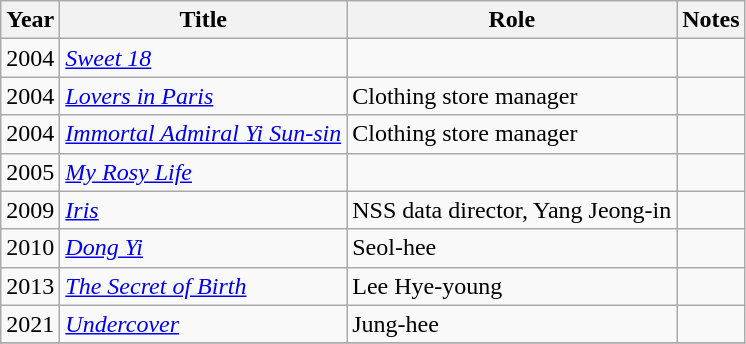<table class="wikitable sortable">
<tr>
<th>Year</th>
<th>Title</th>
<th>Role</th>
<th>Notes</th>
</tr>
<tr>
<td>2004</td>
<td><em><a href='#'>Sweet 18</a></em></td>
<td></td>
<td></td>
</tr>
<tr>
<td>2004</td>
<td><em><a href='#'>Lovers in Paris</a></em></td>
<td>Clothing store manager</td>
<td></td>
</tr>
<tr>
<td>2004</td>
<td><em><a href='#'>Immortal Admiral Yi Sun-sin</a></em></td>
<td>Clothing store manager</td>
<td></td>
</tr>
<tr>
<td>2005</td>
<td><em><a href='#'>My Rosy Life</a></em></td>
<td></td>
<td></td>
</tr>
<tr>
<td>2009</td>
<td><em><a href='#'>Iris</a></em></td>
<td>NSS data director, Yang Jeong-in</td>
<td></td>
</tr>
<tr>
<td>2010</td>
<td><em><a href='#'>Dong Yi</a></em></td>
<td>Seol-hee</td>
<td></td>
</tr>
<tr>
<td>2013</td>
<td><em><a href='#'>The Secret of Birth</a></em></td>
<td>Lee Hye-young</td>
<td></td>
</tr>
<tr>
<td>2021</td>
<td><em><a href='#'>Undercover</a></em></td>
<td>Jung-hee</td>
<td></td>
</tr>
<tr>
</tr>
</table>
